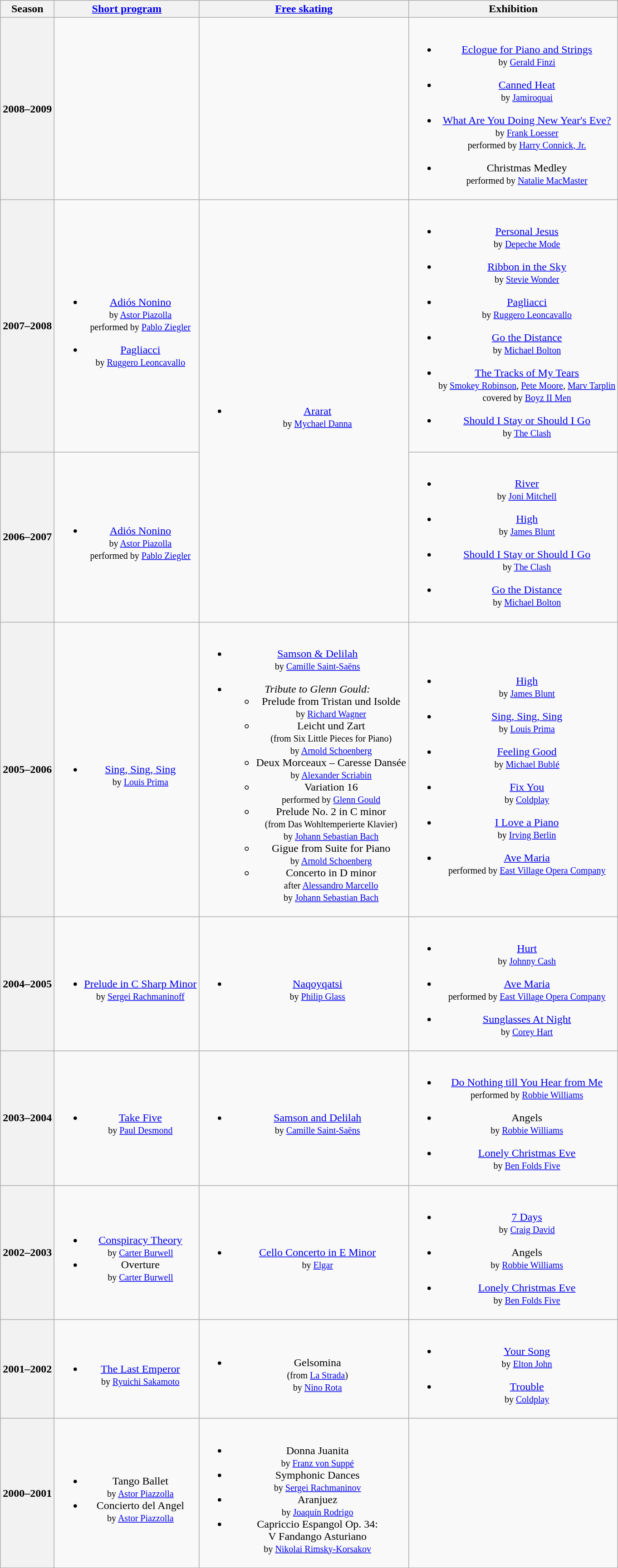<table class="wikitable" style="text-align:center">
<tr>
<th>Season</th>
<th><a href='#'>Short program</a></th>
<th><a href='#'>Free skating</a></th>
<th>Exhibition</th>
</tr>
<tr>
<th>2008–2009 <br></th>
<td></td>
<td></td>
<td><br><ul><li><a href='#'>Eclogue for Piano and Strings</a> <br><small> by <a href='#'>Gerald Finzi</a> </small></li></ul><ul><li><a href='#'>Canned Heat</a> <br><small> by <a href='#'>Jamiroquai</a> </small></li></ul><ul><li><a href='#'>What Are You Doing New Year's Eve?</a> <br><small> by <a href='#'>Frank Loesser</a> <br>performed by <a href='#'>Harry Connick, Jr.</a></small></li></ul><ul><li>Christmas Medley <br><small> performed by <a href='#'>Natalie MacMaster</a> </small></li></ul></td>
</tr>
<tr>
<th>2007–2008 <br></th>
<td><br><ul><li><a href='#'>Adiós Nonino</a> <br><small> by <a href='#'>Astor Piazolla</a> <br>performed by <a href='#'>Pablo Ziegler</a></small></li></ul><ul><li><a href='#'>Pagliacci</a> <br> <small> by <a href='#'>Ruggero Leoncavallo</a> </small></li></ul></td>
<td rowspan="2"><br><ul><li><a href='#'>Ararat</a> <br> <small> by <a href='#'>Mychael Danna</a> </small></li></ul></td>
<td><br><ul><li><a href='#'>Personal Jesus</a> <br> <small> by <a href='#'>Depeche Mode</a> </small></li></ul><ul><li><a href='#'>Ribbon in the Sky</a> <br> <small> by <a href='#'>Stevie Wonder</a> </small></li></ul><ul><li><a href='#'>Pagliacci</a> <br> <small> by <a href='#'>Ruggero Leoncavallo</a> </small></li></ul><ul><li><a href='#'>Go the Distance</a> <br><small> by <a href='#'>Michael Bolton</a> </small></li></ul><ul><li><a href='#'>The Tracks of My Tears</a> <br><small> by <a href='#'>Smokey Robinson</a>, <a href='#'>Pete Moore</a>, <a href='#'>Marv Tarplin</a> <br> covered by <a href='#'>Boyz II Men</a> </small></li></ul><ul><li><a href='#'>Should I Stay or Should I Go</a> <br><small> by <a href='#'>The Clash</a> </small></li></ul></td>
</tr>
<tr>
<th>2006–2007 <br></th>
<td><br><ul><li><a href='#'>Adiós Nonino</a> <br><small> by <a href='#'>Astor Piazolla</a> <br>performed by <a href='#'>Pablo Ziegler</a></small></li></ul></td>
<td><br><ul><li><a href='#'>River</a> <br><small> by <a href='#'>Joni Mitchell</a> </small></li></ul><ul><li><a href='#'>High</a> <br><small> by <a href='#'>James Blunt</a> </small></li></ul><ul><li><a href='#'>Should I Stay or Should I Go</a> <br><small> by <a href='#'>The Clash</a> </small></li></ul><ul><li><a href='#'>Go the Distance</a> <br><small> by <a href='#'>Michael Bolton</a> </small></li></ul></td>
</tr>
<tr>
<th>2005–2006 <br></th>
<td><br><ul><li><a href='#'>Sing, Sing, Sing</a> <br><small> by <a href='#'>Louis Prima</a> </small></li></ul></td>
<td><br><ul><li><a href='#'>Samson & Delilah</a> <br><small> by <a href='#'>Camille Saint-Saëns</a> </small></li></ul><ul><li><em>Tribute to Glenn Gould:</em><ul><li>Prelude from Tristan und Isolde <br><small> by <a href='#'>Richard Wagner</a> </small></li><li>Leicht und Zart <br><small> (from Six Little Pieces for Piano) <br> by <a href='#'>Arnold Schoenberg</a> </small></li><li>Deux Morceaux – Caresse Dansée <br><small> by <a href='#'>Alexander Scriabin</a> </small></li><li>Variation 16 <br><small> performed by <a href='#'>Glenn Gould</a> </small></li><li>Prelude No. 2 in C minor <br><small> (from Das Wohltemperierte Klavier) <br> by <a href='#'>Johann Sebastian Bach</a> </small></li><li>Gigue from Suite for Piano <br><small> by <a href='#'>Arnold Schoenberg</a> </small></li><li>Concerto in D minor <br><small> after <a href='#'>Alessandro Marcello</a> <br> by <a href='#'>Johann Sebastian Bach</a> </small></li></ul></li></ul></td>
<td><br><ul><li><a href='#'>High</a> <br><small> by <a href='#'>James Blunt</a> </small></li></ul><ul><li><a href='#'>Sing, Sing, Sing</a> <br><small> by <a href='#'>Louis Prima</a> </small></li></ul><ul><li><a href='#'>Feeling Good</a> <br><small> by <a href='#'>Michael Bublé</a> </small></li></ul><ul><li><a href='#'>Fix You</a> <br><small> by <a href='#'>Coldplay</a> </small></li></ul><ul><li><a href='#'>I Love a Piano</a> <br><small> by <a href='#'>Irving Berlin</a> </small></li></ul><ul><li><a href='#'>Ave Maria</a> <br><small> performed by <a href='#'>East Village Opera Company</a> </small></li></ul></td>
</tr>
<tr>
<th>2004–2005 <br></th>
<td><br><ul><li><a href='#'>Prelude in C Sharp Minor</a> <br><small> by <a href='#'>Sergei Rachmaninoff</a> </small></li></ul></td>
<td><br><ul><li><a href='#'>Naqoyqatsi</a> <br><small> by <a href='#'>Philip Glass</a> </small></li></ul></td>
<td><br><ul><li><a href='#'>Hurt</a> <br><small> by <a href='#'>Johnny Cash</a> </small></li></ul><ul><li><a href='#'>Ave Maria</a> <br><small> performed by <a href='#'>East Village Opera Company</a> </small></li></ul><ul><li><a href='#'>Sunglasses At Night</a> <br><small> by <a href='#'>Corey Hart</a> </small></li></ul></td>
</tr>
<tr>
<th>2003–2004 <br></th>
<td><br><ul><li><a href='#'>Take Five</a> <br><small> by <a href='#'>Paul Desmond</a> </small></li></ul></td>
<td><br><ul><li><a href='#'>Samson and Delilah</a> <br><small> by <a href='#'>Camille Saint-Saëns</a> </small></li></ul></td>
<td><br><ul><li><a href='#'>Do Nothing till You Hear from Me</a> <br><small> performed by <a href='#'>Robbie Williams</a> </small></li></ul><ul><li>Angels <br><small> by <a href='#'>Robbie Williams</a> </small></li></ul><ul><li><a href='#'>Lonely Christmas Eve</a> <br><small> by <a href='#'>Ben Folds Five</a> </small></li></ul></td>
</tr>
<tr>
<th>2002–2003 <br></th>
<td><br><ul><li><a href='#'>Conspiracy Theory</a> <br><small> by <a href='#'>Carter Burwell</a> </small></li><li>Overture <br><small> by <a href='#'>Carter Burwell</a> </small></li></ul></td>
<td><br><ul><li><a href='#'>Cello Concerto in E Minor</a> <br><small> by <a href='#'>Elgar</a> </small></li></ul></td>
<td><br><ul><li><a href='#'>7 Days</a> <br><small> by <a href='#'>Craig David</a> </small></li></ul><ul><li>Angels <br><small> by <a href='#'>Robbie Williams</a> </small></li></ul><ul><li><a href='#'>Lonely Christmas Eve</a> <br><small> by <a href='#'>Ben Folds Five</a> </small></li></ul></td>
</tr>
<tr>
<th>2001–2002 <br></th>
<td><br><ul><li><a href='#'>The Last Emperor</a> <br><small> by <a href='#'>Ryuichi Sakamoto</a> </small></li></ul></td>
<td><br><ul><li>Gelsomina <br><small> (from <a href='#'>La Strada</a>) <br> by <a href='#'>Nino Rota</a> </small></li></ul></td>
<td><br><ul><li><a href='#'>Your Song</a> <br><small> by <a href='#'>Elton John</a> </small></li></ul><ul><li><a href='#'>Trouble</a> <br><small> by <a href='#'>Coldplay</a> </small></li></ul></td>
</tr>
<tr>
<th>2000–2001 <br></th>
<td><br><ul><li>Tango Ballet <br><small> by <a href='#'>Astor Piazzolla</a> </small></li><li>Concierto del Angel <br><small> by <a href='#'>Astor Piazzolla</a> </small></li></ul></td>
<td><br><ul><li>Donna Juanita <br><small> by <a href='#'>Franz von Suppé</a> </small></li><li>Symphonic Dances <br><small> by <a href='#'>Sergei Rachmaninov</a> </small></li><li>Aranjuez <br><small> by <a href='#'>Joaquín Rodrigo</a> </small></li><li>Capriccio Espangol Op. 34: <br> V Fandango Asturiano <br><small> by <a href='#'>Nikolai Rimsky-Korsakov</a> </small></li></ul></td>
<td></td>
</tr>
</table>
